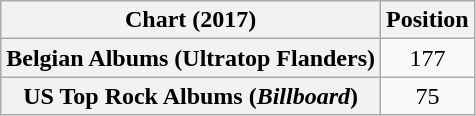<table class="wikitable sortable plainrowheaders" style="text-align:center">
<tr>
<th scope="col">Chart (2017)</th>
<th scope="col">Position</th>
</tr>
<tr>
<th scope="row">Belgian Albums (Ultratop Flanders)</th>
<td>177</td>
</tr>
<tr>
<th scope="row">US Top Rock Albums (<em>Billboard</em>)</th>
<td>75</td>
</tr>
</table>
